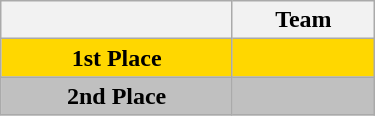<table class="wikitable" style="text-align:center" width=250px>
<tr>
<th></th>
<th>Team</th>
</tr>
<tr bgcolor="gold">
<td><strong>1st Place</strong></td>
<td align="center"></td>
</tr>
<tr bgcolor="silver">
<td><strong>2nd Place</strong></td>
<td align="centre"></td>
</tr>
</table>
